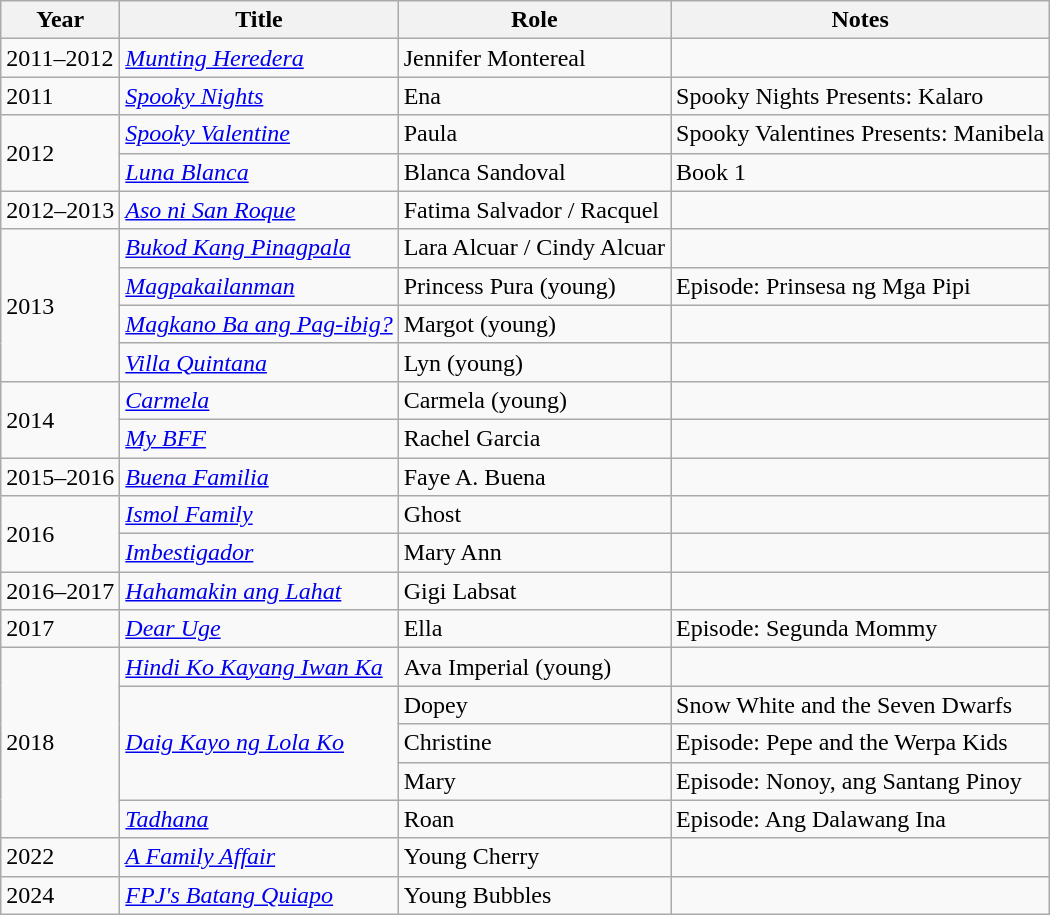<table class="wikitable sortable">
<tr>
<th>Year</th>
<th>Title</th>
<th>Role</th>
<th>Notes</th>
</tr>
<tr>
<td>2011–2012</td>
<td><em><a href='#'>Munting Heredera</a></em></td>
<td>Jennifer Montereal</td>
<td></td>
</tr>
<tr>
<td>2011</td>
<td><em><a href='#'>Spooky Nights</a></em></td>
<td>Ena</td>
<td>Spooky Nights Presents: Kalaro</td>
</tr>
<tr>
<td rowspan="2">2012</td>
<td><em><a href='#'>Spooky Valentine</a></em></td>
<td>Paula</td>
<td>Spooky Valentines Presents: Manibela</td>
</tr>
<tr>
<td><em><a href='#'>Luna Blanca</a></em></td>
<td>Blanca Sandoval</td>
<td>Book 1</td>
</tr>
<tr>
<td>2012–2013</td>
<td><em><a href='#'>Aso ni San Roque</a></em></td>
<td>Fatima Salvador / Racquel</td>
<td></td>
</tr>
<tr>
<td rowspan="4">2013</td>
<td><em><a href='#'>Bukod Kang Pinagpala</a></em></td>
<td>Lara Alcuar / Cindy Alcuar</td>
<td></td>
</tr>
<tr>
<td><em><a href='#'>Magpakailanman</a></em></td>
<td>Princess Pura (young)</td>
<td>Episode: Prinsesa ng Mga Pipi</td>
</tr>
<tr>
<td><em><a href='#'>Magkano Ba ang Pag-ibig?</a></em></td>
<td>Margot (young)</td>
<td></td>
</tr>
<tr>
<td><em><a href='#'>Villa Quintana</a></em></td>
<td>Lyn (young)</td>
<td></td>
</tr>
<tr>
<td rowspan="2">2014</td>
<td><em><a href='#'>Carmela</a></em></td>
<td>Carmela (young)</td>
<td></td>
</tr>
<tr>
<td><em><a href='#'>My BFF</a></em></td>
<td>Rachel Garcia</td>
<td></td>
</tr>
<tr>
<td>2015–2016</td>
<td><em><a href='#'>Buena Familia</a></em></td>
<td>Faye A. Buena</td>
<td></td>
</tr>
<tr>
<td rowspan="2">2016</td>
<td><em><a href='#'>Ismol Family</a></em></td>
<td>Ghost</td>
<td></td>
</tr>
<tr>
<td><em><a href='#'>Imbestigador</a></em></td>
<td>Mary Ann</td>
<td></td>
</tr>
<tr>
<td>2016–2017</td>
<td><em><a href='#'>Hahamakin ang Lahat</a></em></td>
<td>Gigi Labsat</td>
<td></td>
</tr>
<tr>
<td>2017</td>
<td><em><a href='#'>Dear Uge</a></em></td>
<td>Ella</td>
<td>Episode: Segunda Mommy</td>
</tr>
<tr>
<td rowspan="5">2018</td>
<td><em><a href='#'>Hindi Ko Kayang Iwan Ka</a></em></td>
<td>Ava Imperial (young)</td>
<td></td>
</tr>
<tr>
<td rowspan="3"><em><a href='#'>Daig Kayo ng Lola Ko</a></em></td>
<td>Dopey</td>
<td>Snow White and the Seven Dwarfs</td>
</tr>
<tr>
<td>Christine</td>
<td>Episode: Pepe and the Werpa Kids</td>
</tr>
<tr>
<td>Mary</td>
<td>Episode: Nonoy, ang Santang Pinoy</td>
</tr>
<tr>
<td><em><a href='#'>Tadhana</a></em></td>
<td>Roan</td>
<td>Episode: Ang Dalawang Ina</td>
</tr>
<tr>
<td>2022</td>
<td><em><a href='#'>A Family Affair</a></em></td>
<td>Young Cherry</td>
<td></td>
</tr>
<tr>
<td>2024</td>
<td><em><a href='#'>FPJ's Batang Quiapo</a></em></td>
<td>Young Bubbles</td>
<td></td>
</tr>
</table>
